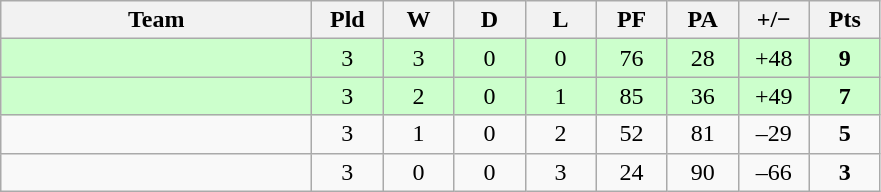<table class="wikitable" style="text-align:center">
<tr>
<th width="200">Team</th>
<th width="40">Pld</th>
<th width="40">W</th>
<th width="40">D</th>
<th width="40">L</th>
<th width="40">PF</th>
<th width="40">PA</th>
<th width="40">+/−</th>
<th width="40">Pts</th>
</tr>
<tr style="background:#cfc">
<td align=left></td>
<td>3</td>
<td>3</td>
<td>0</td>
<td>0</td>
<td>76</td>
<td>28</td>
<td>+48</td>
<td><strong>9</strong></td>
</tr>
<tr style="background:#cfc">
<td align=left></td>
<td>3</td>
<td>2</td>
<td>0</td>
<td>1</td>
<td>85</td>
<td>36</td>
<td>+49</td>
<td><strong>7</strong></td>
</tr>
<tr>
<td align=left></td>
<td>3</td>
<td>1</td>
<td>0</td>
<td>2</td>
<td>52</td>
<td>81</td>
<td>–29</td>
<td><strong>5</strong></td>
</tr>
<tr>
<td align=left></td>
<td>3</td>
<td>0</td>
<td>0</td>
<td>3</td>
<td>24</td>
<td>90</td>
<td>–66</td>
<td><strong>3</strong></td>
</tr>
</table>
